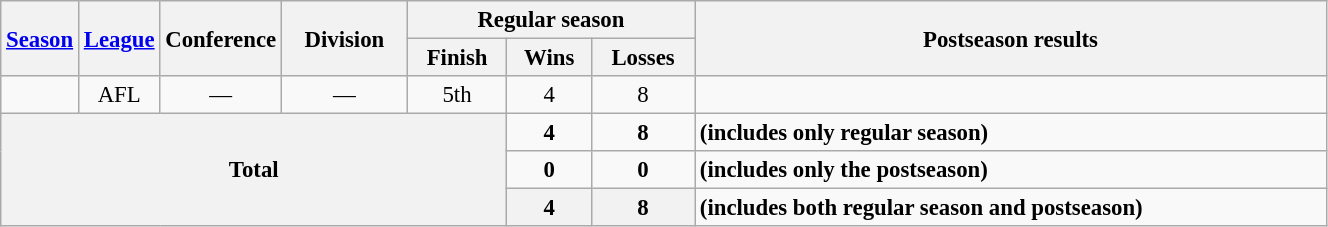<table class="wikitable" style="font-size: 95%; width:70%; text-align:center">
<tr>
<th rowspan="2" style="width:5%;"><a href='#'>Season</a></th>
<th rowspan="2" style="width:5%;"><a href='#'>League</a></th>
<th rowspan="2" style="width:5%;">Conference</th>
<th rowspan="2">Division</th>
<th colspan="3">Regular season</th>
<th rowspan="2">Postseason results</th>
</tr>
<tr>
<th>Finish</th>
<th>Wins</th>
<th>Losses</th>
</tr>
<tr>
<td></td>
<td>AFL</td>
<td>—</td>
<td>—</td>
<td>5th</td>
<td>4</td>
<td>8</td>
<td align=left></td>
</tr>
<tr>
<th rowSpan="3" colSpan="5">Total</th>
<td><strong>4</strong></td>
<td><strong>8</strong></td>
<td align=left><strong>(includes only regular season)</strong></td>
</tr>
<tr>
<td><strong>0</strong></td>
<td><strong>0</strong></td>
<td align=left><strong>(includes only the postseason)</strong></td>
</tr>
<tr>
<th>4</th>
<th>8</th>
<td align=left><strong>(includes both regular season and postseason)</strong></td>
</tr>
</table>
